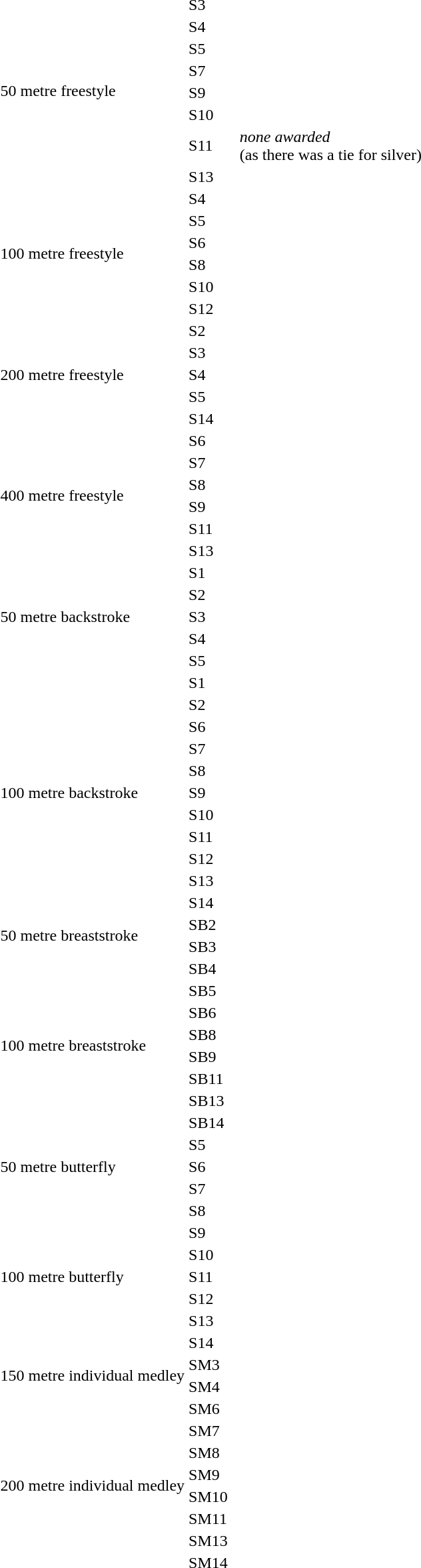<table>
<tr>
<td rowspan="9">50 metre freestyle<br></td>
<td>S3</td>
<td></td>
<td></td>
<td></td>
</tr>
<tr>
<td>S4</td>
<td></td>
<td></td>
<td></td>
</tr>
<tr>
<td>S5</td>
<td></td>
<td></td>
<td></td>
</tr>
<tr>
<td>S7</td>
<td></td>
<td></td>
<td></td>
</tr>
<tr>
<td>S9</td>
<td></td>
<td></td>
<td></td>
</tr>
<tr>
<td>S10</td>
<td></td>
<td></td>
<td></td>
</tr>
<tr>
<td rowspan="2">S11</td>
<td rowspan=2></td>
<td></td>
<td rowspan=2><em>none awarded</em> <br> (as there was a tie for silver)</td>
</tr>
<tr>
<td></td>
</tr>
<tr>
<td>S13</td>
<td></td>
<td></td>
<td></td>
</tr>
<tr>
<td rowspan="6">100 metre freestyle<br></td>
<td>S4</td>
<td></td>
<td></td>
<td></td>
</tr>
<tr>
<td>S5</td>
<td></td>
<td></td>
<td></td>
</tr>
<tr>
<td>S6</td>
<td></td>
<td></td>
<td></td>
</tr>
<tr>
<td>S8</td>
<td></td>
<td></td>
<td></td>
</tr>
<tr>
<td>S10</td>
<td></td>
<td></td>
<td></td>
</tr>
<tr>
<td>S12</td>
<td></td>
<td></td>
<td></td>
</tr>
<tr>
<td rowspan="5">200 metre freestyle<br></td>
<td>S2</td>
<td></td>
<td></td>
<td></td>
</tr>
<tr>
<td>S3</td>
<td></td>
<td></td>
<td></td>
</tr>
<tr>
<td>S4</td>
<td></td>
<td></td>
<td></td>
</tr>
<tr>
<td>S5</td>
<td></td>
<td></td>
<td></td>
</tr>
<tr>
<td>S14</td>
<td></td>
<td></td>
<td></td>
</tr>
<tr>
<td rowspan="6">400 metre freestyle<br></td>
<td>S6</td>
<td></td>
<td></td>
<td></td>
</tr>
<tr>
<td>S7</td>
<td></td>
<td></td>
<td></td>
</tr>
<tr>
<td>S8</td>
<td></td>
<td></td>
<td></td>
</tr>
<tr>
<td>S9</td>
<td></td>
<td></td>
<td></td>
</tr>
<tr>
<td>S11</td>
<td></td>
<td></td>
<td></td>
</tr>
<tr>
<td>S13</td>
<td></td>
<td></td>
<td></td>
</tr>
<tr>
<td rowspan="5">50 metre backstroke<br></td>
<td>S1</td>
<td></td>
<td></td>
<td></td>
</tr>
<tr>
<td>S2</td>
<td></td>
<td></td>
<td></td>
</tr>
<tr>
<td>S3</td>
<td></td>
<td></td>
<td></td>
</tr>
<tr>
<td>S4</td>
<td></td>
<td></td>
<td></td>
</tr>
<tr>
<td>S5</td>
<td></td>
<td></td>
<td></td>
</tr>
<tr>
<td rowspan=11">100 metre backstroke<br></td>
<td>S1</td>
<td></td>
<td></td>
<td></td>
</tr>
<tr>
<td>S2</td>
<td></td>
<td></td>
<td></td>
</tr>
<tr>
<td>S6</td>
<td></td>
<td></td>
<td></td>
</tr>
<tr>
<td>S7</td>
<td></td>
<td></td>
<td></td>
</tr>
<tr>
<td>S8</td>
<td></td>
<td></td>
<td></td>
</tr>
<tr>
<td>S9</td>
<td></td>
<td></td>
<td></td>
</tr>
<tr>
<td>S10</td>
<td></td>
<td></td>
<td></td>
</tr>
<tr>
<td>S11</td>
<td></td>
<td></td>
<td></td>
</tr>
<tr>
<td>S12</td>
<td></td>
<td></td>
<td></td>
</tr>
<tr>
<td>S13</td>
<td></td>
<td></td>
<td></td>
</tr>
<tr>
<td>S14</td>
<td></td>
<td></td>
<td></td>
</tr>
<tr>
<td rowspan="2">50 metre breaststroke<br></td>
<td>SB2</td>
<td></td>
<td></td>
<td></td>
</tr>
<tr>
<td>SB3</td>
<td></td>
<td></td>
<td></td>
</tr>
<tr>
<td rowspan="8">100 metre breaststroke<br></td>
<td>SB4</td>
<td></td>
<td></td>
<td></td>
</tr>
<tr>
<td>SB5</td>
<td></td>
<td></td>
<td></td>
</tr>
<tr>
<td>SB6</td>
<td></td>
<td></td>
<td></td>
</tr>
<tr>
<td>SB8</td>
<td></td>
<td></td>
<td></td>
</tr>
<tr>
<td>SB9</td>
<td></td>
<td></td>
<td></td>
</tr>
<tr>
<td>SB11</td>
<td></td>
<td></td>
<td></td>
</tr>
<tr>
<td>SB13</td>
<td></td>
<td></td>
<td></td>
</tr>
<tr>
<td>SB14</td>
<td></td>
<td></td>
<td></td>
</tr>
<tr>
<td rowspan="3">50 metre butterfly<br></td>
<td>S5</td>
<td></td>
<td></td>
<td></td>
</tr>
<tr>
<td>S6</td>
<td></td>
<td></td>
<td></td>
</tr>
<tr>
<td>S7</td>
<td></td>
<td></td>
<td></td>
</tr>
<tr>
<td rowspan="7">100 metre butterfly<br></td>
<td>S8</td>
<td></td>
<td></td>
<td></td>
</tr>
<tr>
<td>S9</td>
<td></td>
<td></td>
<td></td>
</tr>
<tr>
<td>S10</td>
<td></td>
<td></td>
<td></td>
</tr>
<tr>
<td>S11</td>
<td></td>
<td></td>
<td></td>
</tr>
<tr>
<td>S12</td>
<td></td>
<td></td>
<td></td>
</tr>
<tr>
<td>S13</td>
<td></td>
<td></td>
<td></td>
</tr>
<tr>
<td>S14</td>
<td></td>
<td></td>
<td></td>
</tr>
<tr>
<td rowspan="2">150 metre individual medley<br></td>
<td>SM3</td>
<td></td>
<td></td>
<td></td>
</tr>
<tr>
<td>SM4</td>
<td></td>
<td></td>
<td></td>
</tr>
<tr>
<td rowspan="8">200 metre individual medley<br></td>
<td>SM6</td>
<td></td>
<td></td>
<td></td>
</tr>
<tr>
<td>SM7</td>
<td></td>
<td></td>
<td></td>
</tr>
<tr>
<td>SM8</td>
<td></td>
<td></td>
<td></td>
</tr>
<tr>
<td>SM9</td>
<td></td>
<td></td>
<td></td>
</tr>
<tr>
<td>SM10</td>
<td></td>
<td></td>
<td></td>
</tr>
<tr>
<td>SM11</td>
<td></td>
<td></td>
<td></td>
</tr>
<tr>
<td>SM13</td>
<td></td>
<td></td>
<td></td>
</tr>
<tr>
<td>SM14</td>
<td></td>
<td></td>
<td></td>
</tr>
<tr>
</tr>
</table>
